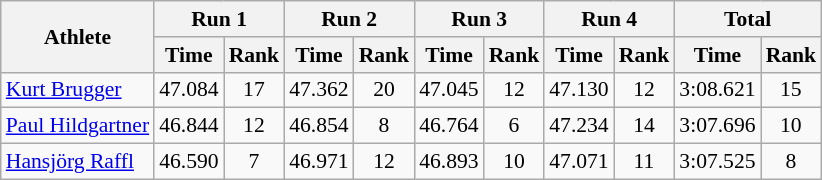<table class="wikitable" border="1" style="font-size:90%">
<tr>
<th rowspan="2">Athlete</th>
<th colspan="2">Run 1</th>
<th colspan="2">Run 2</th>
<th colspan="2">Run 3</th>
<th colspan="2">Run 4</th>
<th colspan="2">Total</th>
</tr>
<tr>
<th>Time</th>
<th>Rank</th>
<th>Time</th>
<th>Rank</th>
<th>Time</th>
<th>Rank</th>
<th>Time</th>
<th>Rank</th>
<th>Time</th>
<th>Rank</th>
</tr>
<tr>
<td><a href='#'>Kurt Brugger</a></td>
<td align="center">47.084</td>
<td align="center">17</td>
<td align="center">47.362</td>
<td align="center">20</td>
<td align="center">47.045</td>
<td align="center">12</td>
<td align="center">47.130</td>
<td align="center">12</td>
<td align="center">3:08.621</td>
<td align="center">15</td>
</tr>
<tr>
<td><a href='#'>Paul Hildgartner</a></td>
<td align="center">46.844</td>
<td align="center">12</td>
<td align="center">46.854</td>
<td align="center">8</td>
<td align="center">46.764</td>
<td align="center">6</td>
<td align="center">47.234</td>
<td align="center">14</td>
<td align="center">3:07.696</td>
<td align="center">10</td>
</tr>
<tr>
<td><a href='#'>Hansjörg Raffl</a></td>
<td align="center">46.590</td>
<td align="center">7</td>
<td align="center">46.971</td>
<td align="center">12</td>
<td align="center">46.893</td>
<td align="center">10</td>
<td align="center">47.071</td>
<td align="center">11</td>
<td align="center">3:07.525</td>
<td align="center">8</td>
</tr>
</table>
